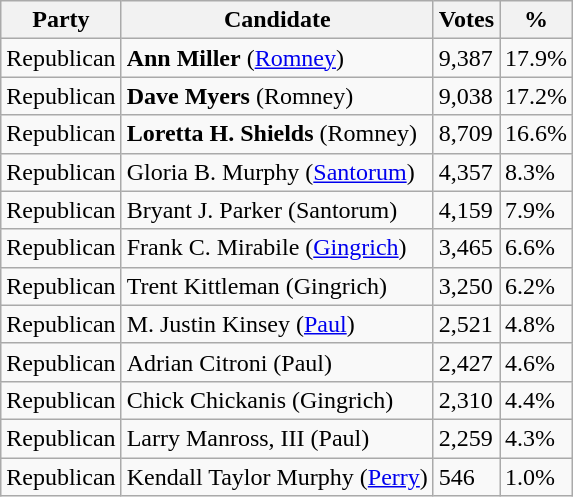<table class="wikitable">
<tr>
<th>Party</th>
<th>Candidate</th>
<th>Votes</th>
<th>%</th>
</tr>
<tr>
<td>Republican</td>
<td><strong>Ann Miller</strong> (<a href='#'>Romney</a>)</td>
<td>9,387</td>
<td>17.9%</td>
</tr>
<tr>
<td>Republican</td>
<td><strong>Dave Myers</strong> (Romney)</td>
<td>9,038</td>
<td>17.2%</td>
</tr>
<tr>
<td>Republican</td>
<td><strong>Loretta H. Shields</strong> (Romney)</td>
<td>8,709</td>
<td>16.6%</td>
</tr>
<tr>
<td>Republican</td>
<td>Gloria B. Murphy (<a href='#'>Santorum</a>)</td>
<td>4,357</td>
<td>8.3%</td>
</tr>
<tr>
<td>Republican</td>
<td>Bryant J. Parker (Santorum)</td>
<td>4,159</td>
<td>7.9%</td>
</tr>
<tr>
<td>Republican</td>
<td>Frank C. Mirabile (<a href='#'>Gingrich</a>)</td>
<td>3,465</td>
<td>6.6%</td>
</tr>
<tr>
<td>Republican</td>
<td>Trent Kittleman (Gingrich)</td>
<td>3,250</td>
<td>6.2%</td>
</tr>
<tr>
<td>Republican</td>
<td>M. Justin Kinsey (<a href='#'>Paul</a>)</td>
<td>2,521</td>
<td>4.8%</td>
</tr>
<tr>
<td>Republican</td>
<td>Adrian Citroni (Paul)</td>
<td>2,427</td>
<td>4.6%</td>
</tr>
<tr>
<td>Republican</td>
<td>Chick Chickanis (Gingrich)</td>
<td>2,310</td>
<td>4.4%</td>
</tr>
<tr>
<td>Republican</td>
<td>Larry Manross, III (Paul)</td>
<td>2,259</td>
<td>4.3%</td>
</tr>
<tr>
<td>Republican</td>
<td>Kendall Taylor Murphy (<a href='#'>Perry</a>)</td>
<td>546</td>
<td>1.0%</td>
</tr>
</table>
